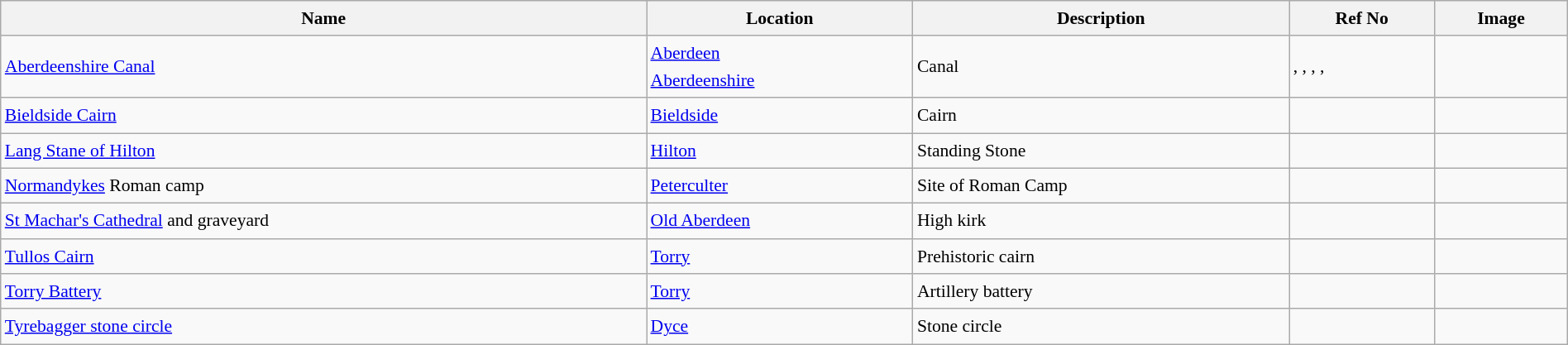<table class="wikitable sortable" style="font-size: 90%;width:100%;border:0px;text-align:left;line-height:150%;">
<tr>
<th>Name</th>
<th>Location</th>
<th class="unsortable">Description</th>
<th>Ref No</th>
<th class="unsortable">Image</th>
</tr>
<tr>
<td><a href='#'>Aberdeenshire Canal</a></td>
<td><a href='#'>Aberdeen</a><br><a href='#'>Aberdeenshire</a></td>
<td>Canal</td>
<td>, , , , </td>
<td></td>
</tr>
<tr>
<td><a href='#'>Bieldside Cairn</a></td>
<td><a href='#'>Bieldside</a></td>
<td>Cairn</td>
<td></td>
<td></td>
</tr>
<tr>
<td><a href='#'>Lang Stane of Hilton</a></td>
<td><a href='#'>Hilton</a></td>
<td>Standing Stone</td>
<td></td>
<td></td>
</tr>
<tr>
<td><a href='#'>Normandykes</a> Roman camp</td>
<td><a href='#'>Peterculter</a></td>
<td>Site of Roman Camp</td>
<td></td>
<td></td>
</tr>
<tr>
<td><a href='#'>St Machar's Cathedral</a> and graveyard</td>
<td><a href='#'>Old Aberdeen</a></td>
<td>High kirk</td>
<td></td>
<td></td>
</tr>
<tr>
<td><a href='#'>Tullos Cairn</a></td>
<td><a href='#'>Torry</a></td>
<td>Prehistoric cairn</td>
<td></td>
<td></td>
</tr>
<tr>
<td><a href='#'>Torry Battery</a></td>
<td><a href='#'>Torry</a></td>
<td>Artillery battery</td>
<td></td>
<td></td>
</tr>
<tr>
<td><a href='#'>Tyrebagger stone circle</a></td>
<td><a href='#'>Dyce</a></td>
<td>Stone circle</td>
<td></td>
<td></td>
</tr>
<tr>
</tr>
</table>
